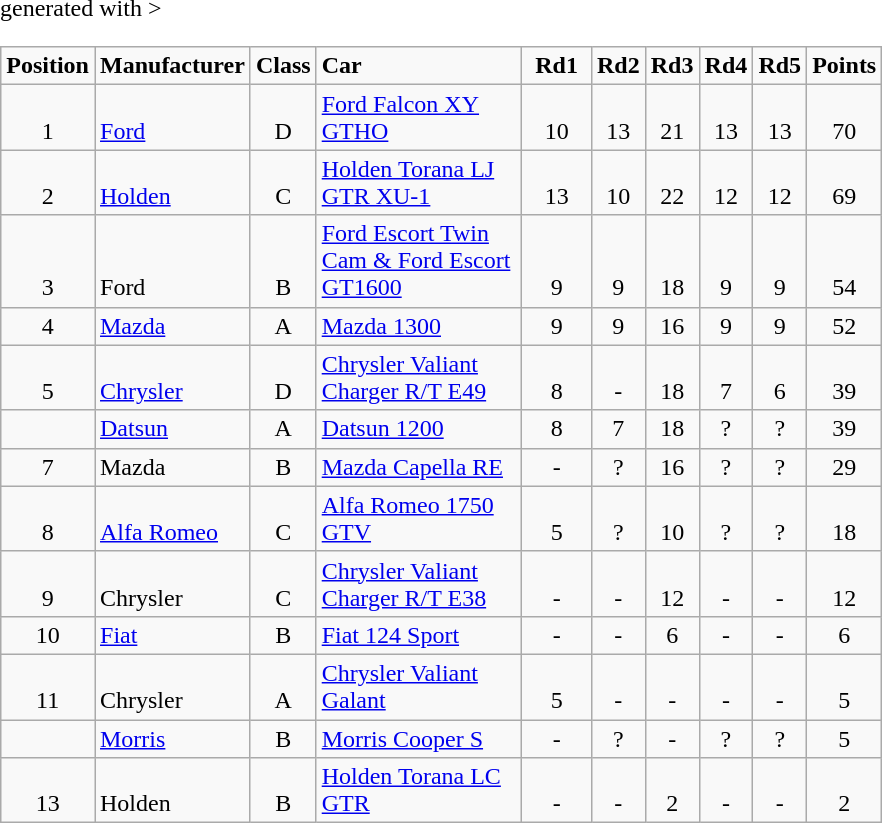<table class="wikitable" <hiddentext>generated with >
<tr style="font-weight:bold">
<td width="52.5" Height="12" align="center" valign="bottom">Position</td>
<td width="73.5"  valign="bottom">Manufacturer</td>
<td width="32.25" align="center" valign="bottom">Class</td>
<td width="129.75"  valign="bottom">Car</td>
<td width="39" align="center" valign="bottom">Rd1</td>
<td width="28.5" align="center" valign="bottom">Rd2</td>
<td width="28.5" align="center" valign="bottom">Rd3</td>
<td width="28.5" align="center" valign="bottom">Rd4</td>
<td width="28.5" align="center" valign="bottom">Rd5</td>
<td width="28.5" align="center" valign="bottom">Points</td>
</tr>
<tr>
<td Height="12" align="center" valign="bottom">1</td>
<td valign="bottom"><a href='#'>Ford</a></td>
<td align="center" valign="bottom">D</td>
<td valign="bottom"><a href='#'>Ford Falcon XY GTHO</a></td>
<td align="center" valign="bottom">10</td>
<td align="center" valign="bottom">13</td>
<td align="center" valign="bottom">21</td>
<td align="center" valign="bottom">13</td>
<td align="center" valign="bottom">13</td>
<td align="center" valign="bottom">70</td>
</tr>
<tr>
<td Height="12" align="center" valign="bottom">2</td>
<td valign="bottom"><a href='#'>Holden</a></td>
<td align="center" valign="bottom">C</td>
<td valign="bottom"><a href='#'>Holden Torana LJ GTR XU-1</a></td>
<td align="center" valign="bottom">13</td>
<td align="center" valign="bottom">10</td>
<td align="center" valign="bottom">22</td>
<td align="center" valign="bottom">12</td>
<td align="center" valign="bottom">12</td>
<td align="center" valign="bottom">69</td>
</tr>
<tr>
<td Height="12" align="center" valign="bottom">3</td>
<td valign="bottom">Ford</td>
<td align="center" valign="bottom">B</td>
<td valign="bottom"><a href='#'>Ford Escort Twin Cam & Ford Escort GT1600</a></td>
<td align="center" valign="bottom">9</td>
<td align="center" valign="bottom">9</td>
<td align="center" valign="bottom">18</td>
<td align="center" valign="bottom">9</td>
<td align="center" valign="bottom">9</td>
<td align="center" valign="bottom">54</td>
</tr>
<tr>
<td Height="12" align="center" valign="bottom">4</td>
<td valign="bottom"><a href='#'>Mazda</a></td>
<td align="center" valign="bottom">A</td>
<td valign="bottom"><a href='#'>Mazda 1300</a></td>
<td align="center" valign="bottom">9</td>
<td align="center" valign="bottom">9</td>
<td align="center" valign="bottom">16</td>
<td align="center" valign="bottom">9</td>
<td align="center" valign="bottom">9</td>
<td align="center" valign="bottom">52</td>
</tr>
<tr>
<td Height="12" align="center" valign="bottom">5</td>
<td valign="bottom"><a href='#'>Chrysler</a></td>
<td align="center" valign="bottom">D</td>
<td valign="bottom"><a href='#'>Chrysler Valiant Charger R/T E49</a></td>
<td align="center" valign="bottom">8</td>
<td align="center" valign="bottom">-</td>
<td align="center" valign="bottom">18</td>
<td align="center" valign="bottom">7</td>
<td align="center" valign="bottom">6</td>
<td align="center" valign="bottom">39</td>
</tr>
<tr>
<td Height="12" align="center" valign="bottom"></td>
<td valign="bottom"><a href='#'>Datsun</a></td>
<td align="center" valign="bottom">A</td>
<td valign="bottom"><a href='#'>Datsun 1200</a></td>
<td align="center" valign="bottom">8</td>
<td align="center" valign="bottom">7</td>
<td align="center" valign="bottom">18</td>
<td align="center" valign="bottom">?</td>
<td align="center" valign="bottom">?</td>
<td align="center" valign="bottom">39</td>
</tr>
<tr>
<td Height="12" align="center" valign="bottom">7</td>
<td valign="bottom">Mazda</td>
<td align="center" valign="bottom">B</td>
<td valign="bottom"><a href='#'>Mazda Capella RE</a></td>
<td align="center" valign="bottom">-</td>
<td align="center" valign="bottom">?</td>
<td align="center" valign="bottom">16</td>
<td align="center" valign="bottom">?</td>
<td align="center" valign="bottom">?</td>
<td align="center" valign="bottom">29</td>
</tr>
<tr>
<td Height="12" align="center" valign="bottom">8</td>
<td valign="bottom"><a href='#'>Alfa Romeo</a></td>
<td align="center" valign="bottom">C</td>
<td valign="bottom"><a href='#'>Alfa Romeo 1750 GTV</a></td>
<td align="center" valign="bottom">5</td>
<td align="center" valign="bottom">?</td>
<td align="center" valign="bottom">10</td>
<td align="center" valign="bottom">?</td>
<td align="center" valign="bottom">?</td>
<td align="center" valign="bottom">18</td>
</tr>
<tr>
<td Height="12" align="center" valign="bottom">9</td>
<td valign="bottom">Chrysler</td>
<td align="center" valign="bottom">C</td>
<td valign="bottom"><a href='#'>Chrysler Valiant Charger R/T E38</a></td>
<td align="center" valign="bottom">-</td>
<td align="center" valign="bottom">-</td>
<td align="center" valign="bottom">12</td>
<td align="center" valign="bottom">-</td>
<td align="center" valign="bottom">-</td>
<td align="center" valign="bottom">12</td>
</tr>
<tr>
<td Height="12" align="center" valign="bottom">10</td>
<td valign="bottom"><a href='#'>Fiat</a></td>
<td align="center" valign="bottom">B</td>
<td valign="bottom"><a href='#'>Fiat 124 Sport</a></td>
<td align="center" valign="bottom">-</td>
<td align="center" valign="bottom">-</td>
<td align="center" valign="bottom">6</td>
<td align="center" valign="bottom">-</td>
<td align="center" valign="bottom">-</td>
<td align="center" valign="bottom">6</td>
</tr>
<tr>
<td Height="12" align="center" valign="bottom">11</td>
<td valign="bottom">Chrysler</td>
<td align="center" valign="bottom">A</td>
<td valign="bottom"><a href='#'>Chrysler Valiant Galant</a></td>
<td align="center" valign="bottom">5</td>
<td align="center" valign="bottom">-</td>
<td align="center" valign="bottom">-</td>
<td align="center" valign="bottom">-</td>
<td align="center" valign="bottom">-</td>
<td align="center" valign="bottom">5</td>
</tr>
<tr>
<td Height="12" align="center" valign="bottom"></td>
<td valign="bottom"><a href='#'>Morris</a></td>
<td align="center" valign="bottom">B</td>
<td valign="bottom"><a href='#'>Morris Cooper S</a></td>
<td align="center" valign="bottom">-</td>
<td align="center" valign="bottom">?</td>
<td align="center" valign="bottom">-</td>
<td align="center" valign="bottom">?</td>
<td align="center" valign="bottom">?</td>
<td align="center" valign="bottom">5</td>
</tr>
<tr>
<td Height="12" align="center" valign="bottom">13</td>
<td valign="bottom">Holden</td>
<td align="center" valign="bottom">B</td>
<td valign="bottom"><a href='#'>Holden Torana LC GTR</a></td>
<td align="center" valign="bottom">-</td>
<td align="center" valign="bottom">-</td>
<td align="center" valign="bottom">2</td>
<td align="center" valign="bottom">-</td>
<td align="center" valign="bottom">-</td>
<td align="center" valign="bottom">2</td>
</tr>
</table>
